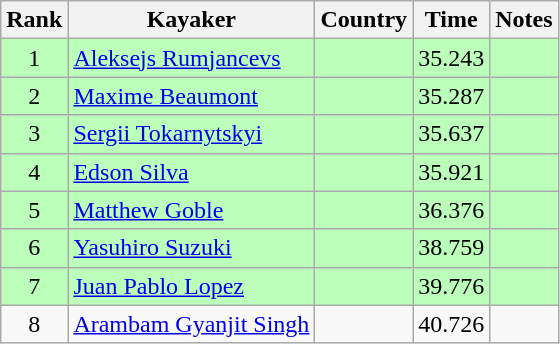<table class="wikitable" style="text-align:center">
<tr>
<th>Rank</th>
<th>Kayaker</th>
<th>Country</th>
<th>Time</th>
<th>Notes</th>
</tr>
<tr bgcolor=bbffbb>
<td>1</td>
<td align="left"><a href='#'>Aleksejs Rumjancevs</a></td>
<td align="left"></td>
<td>35.243</td>
<td></td>
</tr>
<tr bgcolor=bbffbb>
<td>2</td>
<td align="left"><a href='#'>Maxime Beaumont</a></td>
<td align="left"></td>
<td>35.287</td>
<td></td>
</tr>
<tr bgcolor=bbffbb>
<td>3</td>
<td align="left"><a href='#'>Sergii Tokarnytskyi</a></td>
<td align="left"></td>
<td>35.637</td>
<td></td>
</tr>
<tr bgcolor=bbffbb>
<td>4</td>
<td align="left"><a href='#'>Edson Silva</a></td>
<td align="left"></td>
<td>35.921</td>
<td></td>
</tr>
<tr bgcolor=bbffbb>
<td>5</td>
<td align="left"><a href='#'>Matthew Goble</a></td>
<td align="left"></td>
<td>36.376</td>
<td></td>
</tr>
<tr bgcolor=bbffbb>
<td>6</td>
<td align="left"><a href='#'>Yasuhiro Suzuki</a></td>
<td align="left"></td>
<td>38.759</td>
<td></td>
</tr>
<tr bgcolor=bbffbb>
<td>7</td>
<td align="left"><a href='#'>Juan Pablo Lopez</a></td>
<td align="left"></td>
<td>39.776</td>
<td></td>
</tr>
<tr>
<td>8</td>
<td align="left"><a href='#'>Arambam Gyanjit Singh</a></td>
<td align="left"></td>
<td>40.726</td>
<td></td>
</tr>
</table>
